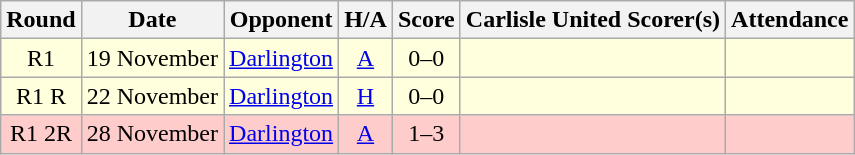<table class="wikitable" style="text-align:center">
<tr>
<th>Round</th>
<th>Date</th>
<th>Opponent</th>
<th>H/A</th>
<th>Score</th>
<th>Carlisle United Scorer(s)</th>
<th>Attendance</th>
</tr>
<tr bgcolor=#ffffdd>
<td>R1</td>
<td align=left>19 November</td>
<td align=left><a href='#'>Darlington</a></td>
<td><a href='#'>A</a></td>
<td>0–0</td>
<td align=left></td>
<td></td>
</tr>
<tr bgcolor=#ffffdd>
<td>R1 R</td>
<td align=left>22 November</td>
<td align=left><a href='#'>Darlington</a></td>
<td><a href='#'>H</a></td>
<td>0–0</td>
<td align=left></td>
<td></td>
</tr>
<tr bgcolor=#FFCCCC>
<td>R1 2R</td>
<td align=left>28 November</td>
<td align=left><a href='#'>Darlington</a></td>
<td><a href='#'>A</a></td>
<td>1–3</td>
<td align=left></td>
<td></td>
</tr>
</table>
